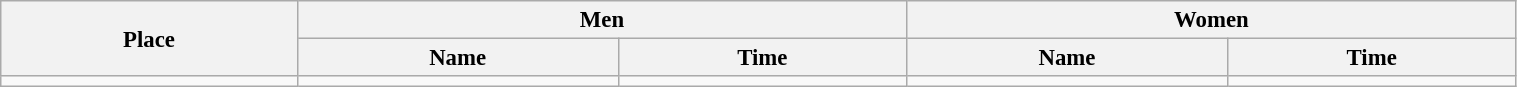<table class=wikitable style="font-size:95%" width="80%">
<tr>
<th rowspan="2">Place</th>
<th colspan="2">Men</th>
<th colspan="2">Women</th>
</tr>
<tr>
<th>Name</th>
<th>Time</th>
<th>Name</th>
<th>Time</th>
</tr>
<tr>
<td align="center"></td>
<td></td>
<td></td>
<td></td>
<td></td>
</tr>
</table>
